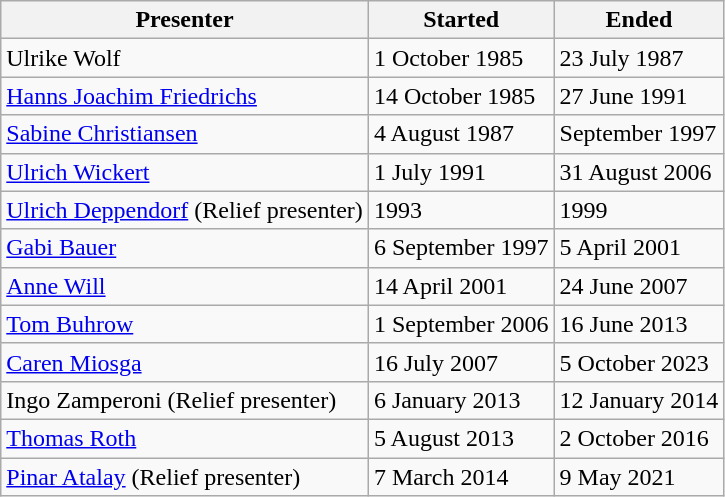<table class="wikitable sortable">
<tr>
<th>Presenter</th>
<th>Started</th>
<th>Ended</th>
</tr>
<tr>
<td>Ulrike Wolf</td>
<td>1 October 1985</td>
<td>23 July 1987</td>
</tr>
<tr>
<td><a href='#'>Hanns Joachim Friedrichs</a></td>
<td>14 October 1985</td>
<td>27 June 1991</td>
</tr>
<tr>
<td><a href='#'>Sabine Christiansen</a></td>
<td>4 August 1987</td>
<td>September 1997</td>
</tr>
<tr>
<td><a href='#'>Ulrich Wickert</a></td>
<td>1 July 1991</td>
<td>31 August 2006</td>
</tr>
<tr>
<td><a href='#'>Ulrich Deppendorf</a> (Relief presenter)</td>
<td>1993</td>
<td>1999</td>
</tr>
<tr>
<td><a href='#'>Gabi Bauer</a></td>
<td>6 September 1997</td>
<td>5 April 2001</td>
</tr>
<tr>
<td><a href='#'>Anne Will</a></td>
<td>14 April 2001</td>
<td>24 June 2007</td>
</tr>
<tr>
<td><a href='#'>Tom Buhrow</a></td>
<td>1 September 2006</td>
<td>16 June 2013</td>
</tr>
<tr>
<td><a href='#'>Caren Miosga</a></td>
<td>16 July 2007</td>
<td>5 October 2023</td>
</tr>
<tr>
<td>Ingo Zamperoni (Relief presenter)</td>
<td>6 January 2013</td>
<td>12 January 2014</td>
</tr>
<tr>
<td><a href='#'>Thomas Roth</a></td>
<td>5 August 2013</td>
<td>2 October 2016</td>
</tr>
<tr>
<td><a href='#'>Pinar Atalay</a> (Relief presenter)</td>
<td>7 March 2014</td>
<td>9 May 2021</td>
</tr>
</table>
